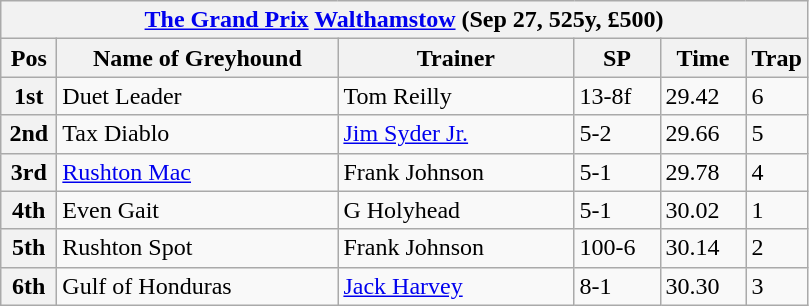<table class="wikitable">
<tr>
<th colspan="6"><a href='#'>The Grand Prix</a> <a href='#'>Walthamstow</a> (Sep 27, 525y, £500)</th>
</tr>
<tr>
<th width=30>Pos</th>
<th width=180>Name of Greyhound</th>
<th width=150>Trainer</th>
<th width=50>SP</th>
<th width=50>Time</th>
<th width=30>Trap</th>
</tr>
<tr>
<th>1st</th>
<td>Duet Leader</td>
<td>Tom Reilly</td>
<td>13-8f</td>
<td>29.42</td>
<td>6</td>
</tr>
<tr>
<th>2nd</th>
<td>Tax Diablo</td>
<td><a href='#'>Jim Syder Jr.</a></td>
<td>5-2</td>
<td>29.66</td>
<td>5</td>
</tr>
<tr>
<th>3rd</th>
<td><a href='#'>Rushton Mac</a></td>
<td>Frank Johnson</td>
<td>5-1</td>
<td>29.78</td>
<td>4</td>
</tr>
<tr>
<th>4th</th>
<td>Even Gait</td>
<td>G Holyhead</td>
<td>5-1</td>
<td>30.02</td>
<td>1</td>
</tr>
<tr>
<th>5th</th>
<td>Rushton Spot</td>
<td>Frank Johnson</td>
<td>100-6</td>
<td>30.14</td>
<td>2</td>
</tr>
<tr>
<th>6th</th>
<td>Gulf of Honduras</td>
<td><a href='#'>Jack Harvey</a></td>
<td>8-1</td>
<td>30.30</td>
<td>3</td>
</tr>
</table>
